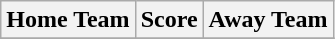<table class="wikitable" style="text-align: center">
<tr>
<th>Home Team</th>
<th>Score</th>
<th>Away Team</th>
</tr>
<tr>
</tr>
</table>
